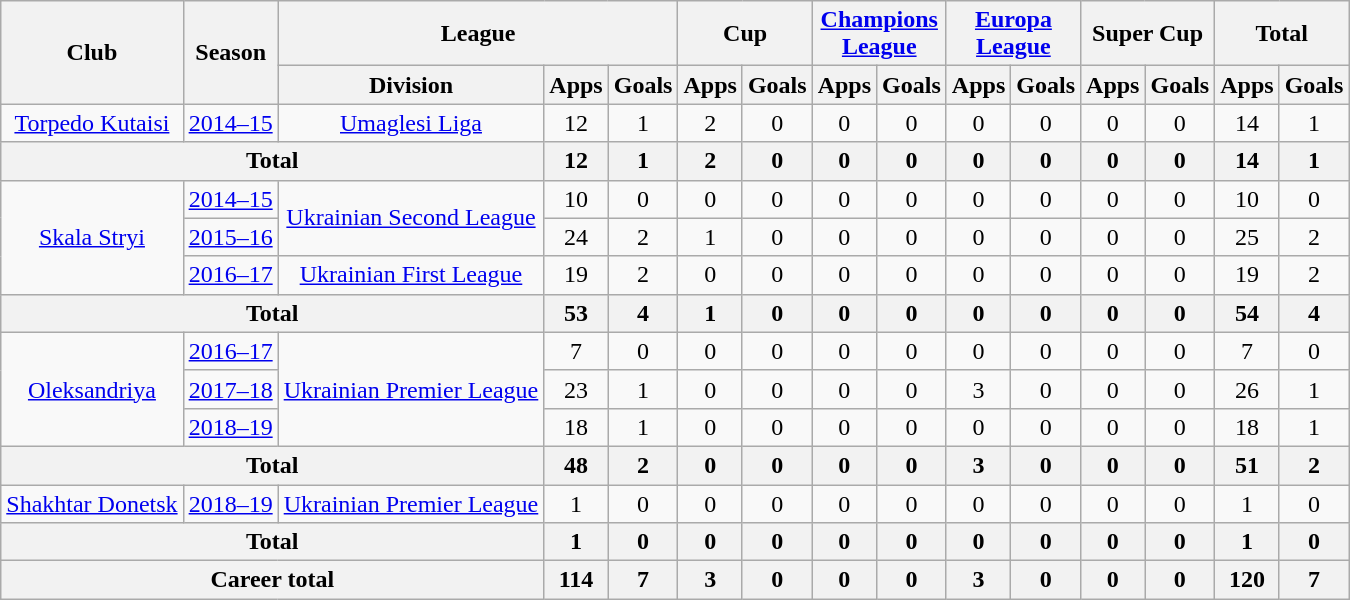<table class="wikitable" style="text-align:center">
<tr>
<th rowspan="2">Club</th>
<th rowspan="2">Season</th>
<th colspan="3">League</th>
<th colspan="2">Cup</th>
<th colspan="2"><a href='#'>Champions<br>League</a></th>
<th colspan="2"><a href='#'>Europa<br>League</a></th>
<th colspan="2">Super Cup</th>
<th colspan="2">Total</th>
</tr>
<tr>
<th>Division</th>
<th>Apps</th>
<th>Goals</th>
<th>Apps</th>
<th>Goals</th>
<th>Apps</th>
<th>Goals</th>
<th>Apps</th>
<th>Goals</th>
<th>Apps</th>
<th>Goals</th>
<th>Apps</th>
<th>Goals</th>
</tr>
<tr>
<td rowspan="1"><a href='#'>Torpedo Kutaisi</a></td>
<td><a href='#'>2014–15</a></td>
<td rowspan="1"><a href='#'>Umaglesi Liga</a></td>
<td>12</td>
<td>1</td>
<td>2</td>
<td>0</td>
<td>0</td>
<td>0</td>
<td>0</td>
<td>0</td>
<td>0</td>
<td>0</td>
<td>14</td>
<td>1</td>
</tr>
<tr>
<th colspan="3">Total</th>
<th>12</th>
<th>1</th>
<th>2</th>
<th>0</th>
<th>0</th>
<th>0</th>
<th>0</th>
<th>0</th>
<th>0</th>
<th>0</th>
<th>14</th>
<th>1</th>
</tr>
<tr>
<td rowspan="3"><a href='#'>Skala Stryi</a></td>
<td><a href='#'>2014–15</a></td>
<td rowspan="2"><a href='#'>Ukrainian Second League</a></td>
<td>10</td>
<td>0</td>
<td>0</td>
<td>0</td>
<td>0</td>
<td>0</td>
<td>0</td>
<td>0</td>
<td>0</td>
<td>0</td>
<td>10</td>
<td>0</td>
</tr>
<tr>
<td><a href='#'>2015–16</a></td>
<td>24</td>
<td>2</td>
<td>1</td>
<td>0</td>
<td>0</td>
<td>0</td>
<td>0</td>
<td>0</td>
<td>0</td>
<td>0</td>
<td>25</td>
<td>2</td>
</tr>
<tr>
<td><a href='#'>2016–17</a></td>
<td rowspan="1"><a href='#'>Ukrainian First League</a></td>
<td>19</td>
<td>2</td>
<td>0</td>
<td>0</td>
<td>0</td>
<td>0</td>
<td>0</td>
<td>0</td>
<td>0</td>
<td>0</td>
<td>19</td>
<td>2</td>
</tr>
<tr>
<th colspan="3">Total</th>
<th>53</th>
<th>4</th>
<th>1</th>
<th>0</th>
<th>0</th>
<th>0</th>
<th>0</th>
<th>0</th>
<th>0</th>
<th>0</th>
<th>54</th>
<th>4</th>
</tr>
<tr>
<td rowspan="3"><a href='#'>Oleksandriya</a></td>
<td><a href='#'>2016–17</a></td>
<td rowspan="3"><a href='#'>Ukrainian Premier League</a></td>
<td>7</td>
<td>0</td>
<td>0</td>
<td>0</td>
<td>0</td>
<td>0</td>
<td>0</td>
<td>0</td>
<td>0</td>
<td>0</td>
<td>7</td>
<td>0</td>
</tr>
<tr>
<td><a href='#'>2017–18</a></td>
<td>23</td>
<td>1</td>
<td>0</td>
<td>0</td>
<td>0</td>
<td>0</td>
<td>3</td>
<td>0</td>
<td>0</td>
<td>0</td>
<td>26</td>
<td>1</td>
</tr>
<tr>
<td><a href='#'>2018–19</a></td>
<td>18</td>
<td>1</td>
<td>0</td>
<td>0</td>
<td>0</td>
<td>0</td>
<td>0</td>
<td>0</td>
<td>0</td>
<td>0</td>
<td>18</td>
<td>1</td>
</tr>
<tr>
<th colspan="3">Total</th>
<th>48</th>
<th>2</th>
<th>0</th>
<th>0</th>
<th>0</th>
<th>0</th>
<th>3</th>
<th>0</th>
<th>0</th>
<th>0</th>
<th>51</th>
<th>2</th>
</tr>
<tr>
<td rowspan="1"><a href='#'>Shakhtar Donetsk</a></td>
<td><a href='#'>2018–19</a></td>
<td rowspan="1"><a href='#'>Ukrainian Premier League</a></td>
<td>1</td>
<td>0</td>
<td>0</td>
<td>0</td>
<td>0</td>
<td>0</td>
<td>0</td>
<td>0</td>
<td>0</td>
<td>0</td>
<td>1</td>
<td>0</td>
</tr>
<tr>
<th colspan="3">Total</th>
<th>1</th>
<th>0</th>
<th>0</th>
<th>0</th>
<th>0</th>
<th>0</th>
<th>0</th>
<th>0</th>
<th>0</th>
<th>0</th>
<th>1</th>
<th>0</th>
</tr>
<tr>
<th colspan="3">Career total</th>
<th>114</th>
<th>7</th>
<th>3</th>
<th>0</th>
<th>0</th>
<th>0</th>
<th>3</th>
<th>0</th>
<th>0</th>
<th>0</th>
<th>120</th>
<th>7</th>
</tr>
</table>
